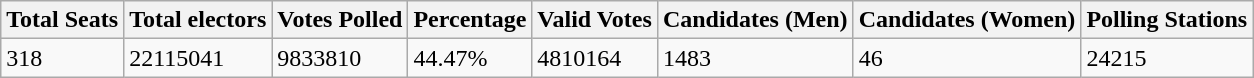<table class="wikitable">
<tr>
<th>Total Seats</th>
<th>Total electors</th>
<th>Votes Polled</th>
<th>Percentage</th>
<th>Valid Votes</th>
<th>Candidates (Men)</th>
<th>Candidates (Women)</th>
<th>Polling Stations</th>
</tr>
<tr>
<td>318</td>
<td>22115041</td>
<td>9833810</td>
<td>44.47%</td>
<td>4810164</td>
<td>1483</td>
<td>46</td>
<td>24215</td>
</tr>
</table>
